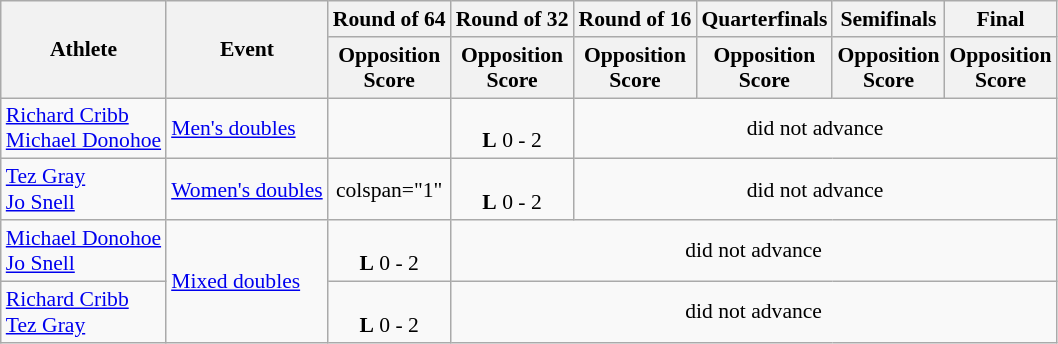<table class=wikitable style="font-size:90%">
<tr>
<th rowspan="2">Athlete</th>
<th rowspan="2">Event</th>
<th>Round of 64</th>
<th>Round of 32</th>
<th>Round of 16</th>
<th>Quarterfinals</th>
<th>Semifinals</th>
<th>Final</th>
</tr>
<tr>
<th>Opposition<br>Score</th>
<th>Opposition<br>Score</th>
<th>Opposition<br>Score</th>
<th>Opposition<br>Score</th>
<th>Opposition<br>Score</th>
<th>Opposition<br>Score</th>
</tr>
<tr align=center>
<td align=left><a href='#'>Richard Cribb</a>  <br> <a href='#'>Michael Donohoe</a></td>
<td align=left><a href='#'>Men's doubles</a></td>
<td></td>
<td><br><strong>L</strong> 0 - 2</td>
<td colspan=4>did not advance</td>
</tr>
<tr align=center>
<td align=left><a href='#'>Tez Gray</a> <br> <a href='#'>Jo Snell</a></td>
<td align=left><a href='#'>Women's doubles</a></td>
<td>colspan="1" </td>
<td><br><strong>L</strong> 0 - 2</td>
<td colspan=4>did not advance</td>
</tr>
<tr align=center>
<td align=left><a href='#'>Michael Donohoe</a> <br> <a href='#'>Jo Snell</a></td>
<td rowspan="2" align=left><a href='#'>Mixed doubles</a></td>
<td><br><strong>L</strong> 0 - 2</td>
<td colspan=5>did not advance</td>
</tr>
<tr align=center>
<td align=left><a href='#'>Richard Cribb</a> <br> <a href='#'>Tez Gray</a></td>
<td><br><strong>L</strong> 0 - 2</td>
<td colspan=5>did not advance</td>
</tr>
</table>
